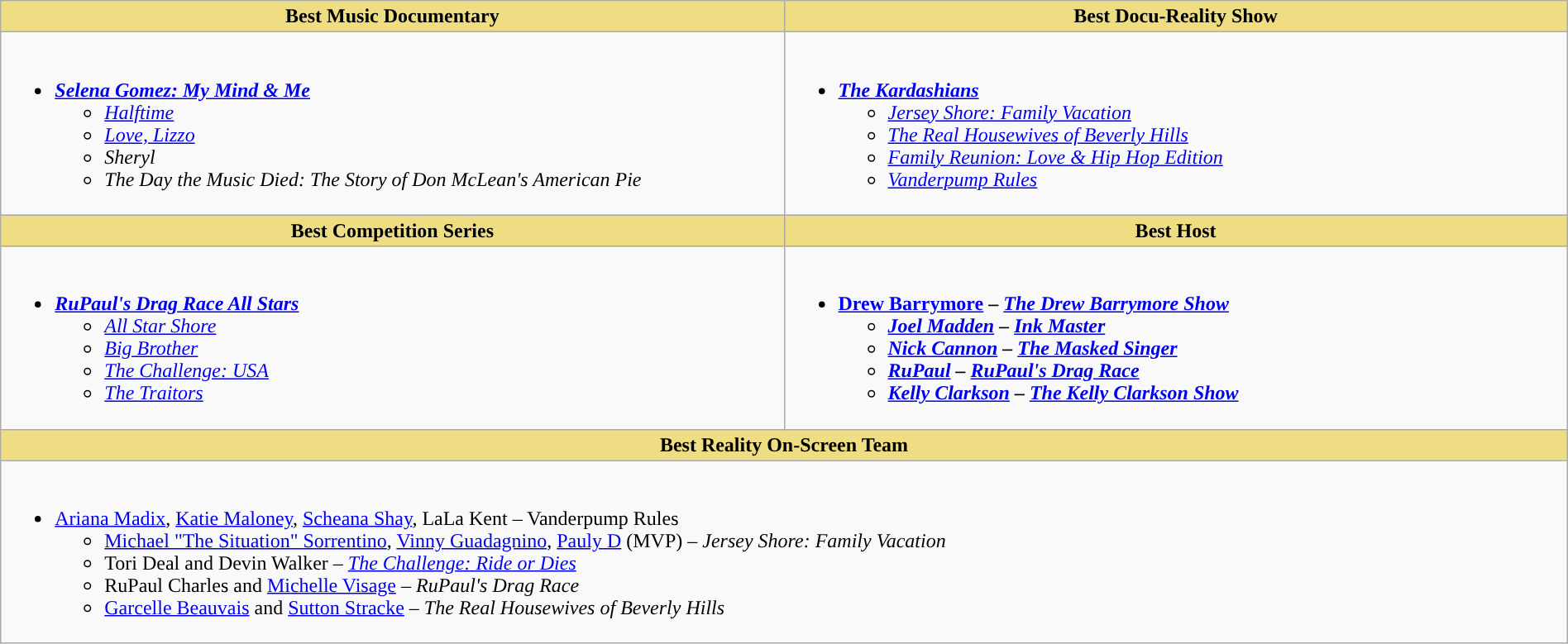<table class="wikitable" style="width:100%">
<tr>
<th style="background:#EEDD82; width:50%">Best Music Documentary</th>
<th style="background:#EEDD82; width:50%">Best Docu-Reality Show</th>
</tr>
<tr>
<td valign="top"><br><ul><li><strong><em><a href='#'>Selena Gomez: My Mind & Me</a></em></strong><ul><li><em><a href='#'>Halftime</a></em></li><li><em><a href='#'>Love, Lizzo</a></em></li><li><em>Sheryl</em></li><li><em>The Day the Music Died: The Story of Don McLean's American Pie</em></li></ul></li></ul></td>
<td valign="top"><br><ul><li><strong><em><a href='#'>The Kardashians</a></em></strong><ul><li><em><a href='#'>Jersey Shore: Family Vacation</a></em></li><li><em><a href='#'>The Real Housewives of Beverly Hills</a></em></li><li><em><a href='#'>Family Reunion: Love & Hip Hop Edition</a></em></li><li><em><a href='#'>Vanderpump Rules</a></em></li></ul></li></ul></td>
</tr>
<tr>
<th style="background:#EEDD82; width:50%">Best Competition Series</th>
<th style="background:#EEDD82; width:50%">Best Host</th>
</tr>
<tr>
<td valign="top"><br><ul><li><strong><em><a href='#'>RuPaul's Drag Race All Stars</a></em></strong><ul><li><em><a href='#'>All Star Shore</a></em></li><li><em><a href='#'>Big Brother</a></em></li><li><em><a href='#'>The Challenge: USA</a></em></li><li><em><a href='#'>The Traitors</a></em></li></ul></li></ul></td>
<td valign="top"><br><ul><li><strong><a href='#'>Drew Barrymore</a> – <em><a href='#'>The Drew Barrymore Show</a><strong><em><ul><li><a href='#'>Joel Madden</a> – </em><a href='#'>Ink Master</a><em></li><li><a href='#'>Nick Cannon</a> – </em><a href='#'>The Masked Singer</a><em></li><li><a href='#'>RuPaul</a> – </em><a href='#'>RuPaul's Drag Race</a><em></li><li><a href='#'>Kelly Clarkson</a> – </em><a href='#'>The Kelly Clarkson Show</a><em></li></ul></li></ul></td>
</tr>
<tr>
<th colspan="2" style="background:#EEDD82;">Best Reality On-Screen Team</th>
</tr>
<tr>
<td colspan="2"><br><ul><li></strong><a href='#'>Ariana Madix</a>, <a href='#'>Katie Maloney</a>, <a href='#'>Scheana Shay</a>, LaLa Kent – </em>Vanderpump Rules</em></strong><ul><li><a href='#'>Michael "The Situation" Sorrentino</a>, <a href='#'>Vinny Guadagnino</a>, <a href='#'>Pauly D</a> (MVP) – <em>Jersey Shore: Family Vacation</em></li><li>Tori Deal and Devin Walker – <em><a href='#'>The Challenge: Ride or Dies</a></em></li><li>RuPaul Charles and <a href='#'>Michelle Visage</a> – <em>RuPaul's Drag Race</em></li><li><a href='#'>Garcelle Beauvais</a> and <a href='#'>Sutton Stracke</a> – <em>The Real Housewives of Beverly Hills</em></li></ul></li></ul></td>
</tr>
</table>
